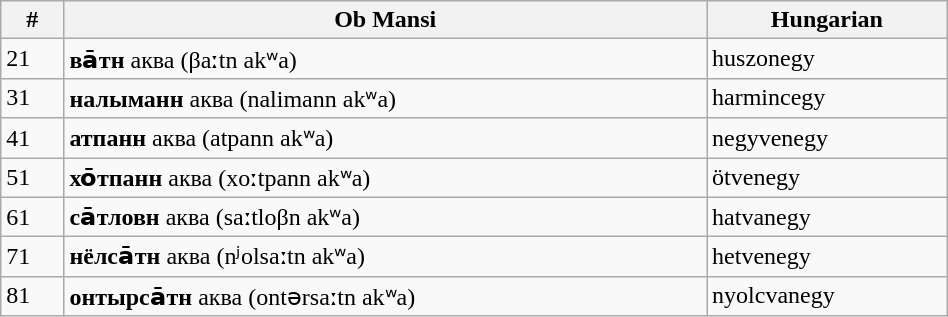<table class="wikitable" border="0" width="50%">
<tr>
<th>#</th>
<th>Ob Mansi</th>
<th>Hungarian</th>
</tr>
<tr>
<td>21</td>
<td><strong>ва̄тн</strong> аква (βaːtn akʷa)</td>
<td>huszonegy</td>
</tr>
<tr>
<td>31</td>
<td><strong>налыманн</strong> аква (nalimann akʷa)</td>
<td>harmincegy</td>
</tr>
<tr>
<td>41</td>
<td><strong>атпанн</strong> аква (atpann akʷa)</td>
<td>negyvenegy</td>
</tr>
<tr>
<td>51</td>
<td><strong>хо̄тпанн</strong> аква (xoːtpann akʷa)</td>
<td>ötvenegy</td>
</tr>
<tr>
<td>61</td>
<td><strong>са̄тловн</strong> аква (saːtloβn akʷa)</td>
<td>hatvanegy</td>
</tr>
<tr>
<td>71</td>
<td><strong>нёлса̄тн</strong> аква (nʲolsaːtn akʷa)</td>
<td>hetvenegy</td>
</tr>
<tr>
<td>81</td>
<td><strong>онтырса̄тн</strong> аква (ontərsaːtn akʷa)</td>
<td>nyolcvanegy</td>
</tr>
</table>
